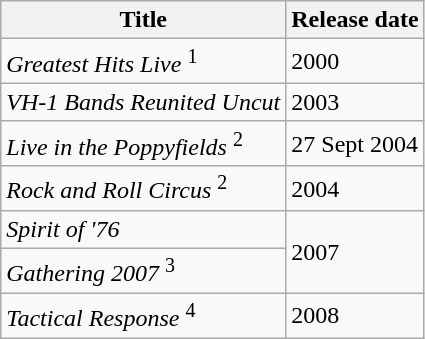<table class="wikitable">
<tr>
<th>Title</th>
<th>Release date</th>
</tr>
<tr>
<td><em>Greatest Hits Live</em> <sup>1</sup></td>
<td>2000</td>
</tr>
<tr>
<td><em>VH-1 Bands Reunited Uncut</em></td>
<td>2003</td>
</tr>
<tr>
<td><em>Live in the Poppyfields</em> <sup>2</sup></td>
<td>27 Sept 2004</td>
</tr>
<tr>
<td><em>Rock and Roll Circus</em> <sup>2</sup></td>
<td>2004</td>
</tr>
<tr>
<td><em>Spirit of '76</em></td>
<td rowspan="2">2007</td>
</tr>
<tr>
<td><em>Gathering 2007</em> <sup>3</sup></td>
</tr>
<tr>
<td><em>Tactical Response</em> <sup>4</sup></td>
<td>2008</td>
</tr>
</table>
